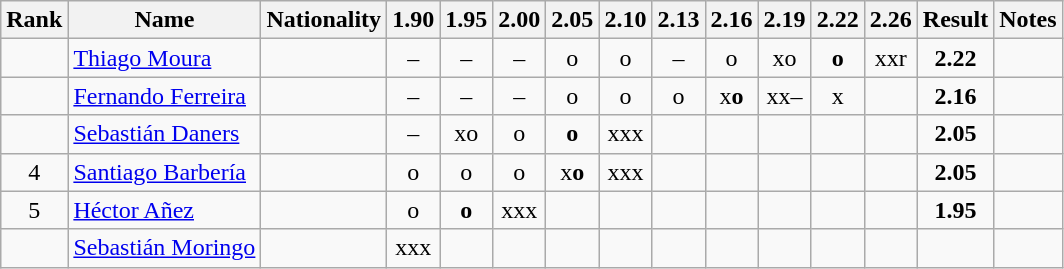<table class="wikitable sortable" style="text-align:center">
<tr>
<th>Rank</th>
<th>Name</th>
<th>Nationality</th>
<th>1.90</th>
<th>1.95</th>
<th>2.00</th>
<th>2.05</th>
<th>2.10</th>
<th>2.13</th>
<th>2.16</th>
<th>2.19</th>
<th>2.22</th>
<th>2.26</th>
<th>Result</th>
<th>Notes</th>
</tr>
<tr>
<td></td>
<td align=left><a href='#'>Thiago Moura</a></td>
<td align=left></td>
<td>–</td>
<td>–</td>
<td>–</td>
<td>o</td>
<td>o</td>
<td>–</td>
<td>o</td>
<td>xo</td>
<td><strong>o</strong></td>
<td>xxr</td>
<td><strong>2.22</strong></td>
<td></td>
</tr>
<tr>
<td></td>
<td align=left><a href='#'>Fernando Ferreira</a></td>
<td align=left></td>
<td>–</td>
<td>–</td>
<td>–</td>
<td>o</td>
<td>o</td>
<td>o</td>
<td>x<strong>o</strong></td>
<td>xx–</td>
<td>x</td>
<td></td>
<td><strong>2.16</strong></td>
<td></td>
</tr>
<tr>
<td></td>
<td align=left><a href='#'>Sebastián Daners</a></td>
<td align=left></td>
<td>–</td>
<td>xo</td>
<td>o</td>
<td><strong>o</strong></td>
<td>xxx</td>
<td></td>
<td></td>
<td></td>
<td></td>
<td></td>
<td><strong>2.05</strong></td>
<td></td>
</tr>
<tr>
<td>4</td>
<td align=left><a href='#'>Santiago Barbería</a></td>
<td align=left></td>
<td>o</td>
<td>o</td>
<td>o</td>
<td>x<strong>o</strong></td>
<td>xxx</td>
<td></td>
<td></td>
<td></td>
<td></td>
<td></td>
<td><strong>2.05</strong></td>
<td></td>
</tr>
<tr>
<td>5</td>
<td align=left><a href='#'>Héctor Añez</a></td>
<td align=left></td>
<td>o</td>
<td><strong>o</strong></td>
<td>xxx</td>
<td></td>
<td></td>
<td></td>
<td></td>
<td></td>
<td></td>
<td></td>
<td><strong>1.95</strong></td>
<td></td>
</tr>
<tr>
<td></td>
<td align=left><a href='#'>Sebastián Moringo</a></td>
<td align=left></td>
<td>xxx</td>
<td></td>
<td></td>
<td></td>
<td></td>
<td></td>
<td></td>
<td></td>
<td></td>
<td></td>
<td></td>
<td></td>
</tr>
</table>
